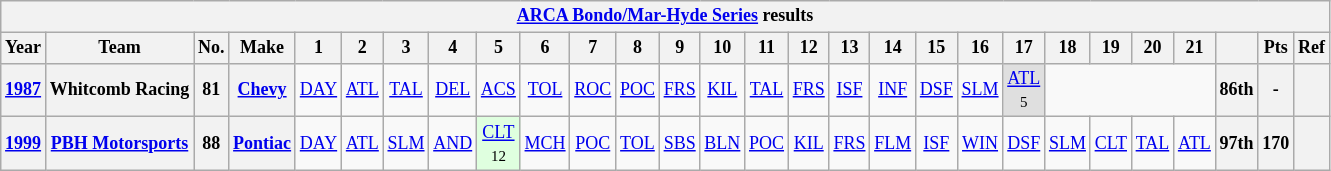<table class="wikitable" style="text-align:center; font-size:75%">
<tr>
<th colspan=45><a href='#'>ARCA Bondo/Mar-Hyde Series</a> results</th>
</tr>
<tr>
<th>Year</th>
<th>Team</th>
<th>No.</th>
<th>Make</th>
<th>1</th>
<th>2</th>
<th>3</th>
<th>4</th>
<th>5</th>
<th>6</th>
<th>7</th>
<th>8</th>
<th>9</th>
<th>10</th>
<th>11</th>
<th>12</th>
<th>13</th>
<th>14</th>
<th>15</th>
<th>16</th>
<th>17</th>
<th>18</th>
<th>19</th>
<th>20</th>
<th>21</th>
<th></th>
<th>Pts</th>
<th>Ref</th>
</tr>
<tr>
<th><a href='#'>1987</a></th>
<th>Whitcomb Racing</th>
<th>81</th>
<th><a href='#'>Chevy</a></th>
<td><a href='#'>DAY</a></td>
<td><a href='#'>ATL</a></td>
<td><a href='#'>TAL</a></td>
<td><a href='#'>DEL</a></td>
<td><a href='#'>ACS</a></td>
<td><a href='#'>TOL</a></td>
<td><a href='#'>ROC</a></td>
<td><a href='#'>POC</a></td>
<td><a href='#'>FRS</a></td>
<td><a href='#'>KIL</a></td>
<td><a href='#'>TAL</a></td>
<td><a href='#'>FRS</a></td>
<td><a href='#'>ISF</a></td>
<td><a href='#'>INF</a></td>
<td><a href='#'>DSF</a></td>
<td><a href='#'>SLM</a></td>
<td style="background:#DFDFDF;"><a href='#'>ATL</a><br><small>5</small></td>
<td colspan=4></td>
<th>86th</th>
<th>-</th>
<th></th>
</tr>
<tr>
<th><a href='#'>1999</a></th>
<th><a href='#'>PBH Motorsports</a></th>
<th>88</th>
<th><a href='#'>Pontiac</a></th>
<td><a href='#'>DAY</a></td>
<td><a href='#'>ATL</a></td>
<td><a href='#'>SLM</a></td>
<td><a href='#'>AND</a></td>
<td style="background:#DFFFDF;"><a href='#'>CLT</a><br><small>12</small></td>
<td><a href='#'>MCH</a></td>
<td><a href='#'>POC</a></td>
<td><a href='#'>TOL</a></td>
<td><a href='#'>SBS</a></td>
<td><a href='#'>BLN</a></td>
<td><a href='#'>POC</a></td>
<td><a href='#'>KIL</a></td>
<td><a href='#'>FRS</a></td>
<td><a href='#'>FLM</a></td>
<td><a href='#'>ISF</a></td>
<td><a href='#'>WIN</a></td>
<td><a href='#'>DSF</a></td>
<td><a href='#'>SLM</a></td>
<td><a href='#'>CLT</a></td>
<td><a href='#'>TAL</a></td>
<td><a href='#'>ATL</a></td>
<th>97th</th>
<th>170</th>
<th></th>
</tr>
</table>
